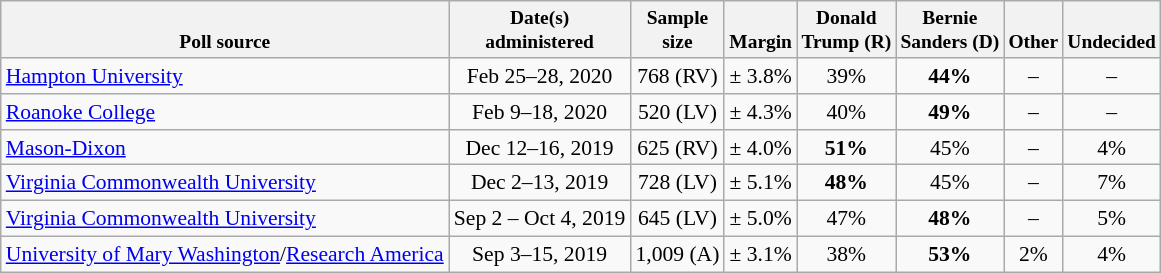<table class="wikitable" style="font-size:90%;text-align:center;">
<tr valign=bottom style="font-size:90%;">
<th>Poll source</th>
<th>Date(s)<br>administered</th>
<th>Sample<br>size</th>
<th>Margin<br></th>
<th>Donald<br>Trump (R)</th>
<th>Bernie<br>Sanders (D)</th>
<th>Other</th>
<th>Undecided</th>
</tr>
<tr>
<td style="text-align:left;"><a href='#'>Hampton University</a></td>
<td>Feb 25–28, 2020</td>
<td>768 (RV)</td>
<td>± 3.8%</td>
<td>39%</td>
<td><strong>44%</strong></td>
<td>–</td>
<td>–</td>
</tr>
<tr>
<td style="text-align:left;"><a href='#'>Roanoke College</a></td>
<td>Feb 9–18, 2020</td>
<td>520 (LV)</td>
<td>± 4.3%</td>
<td>40%</td>
<td><strong>49%</strong></td>
<td>–</td>
<td>–</td>
</tr>
<tr>
<td style="text-align:left;"><a href='#'>Mason-Dixon</a></td>
<td>Dec 12–16, 2019</td>
<td>625 (RV)</td>
<td>± 4.0%</td>
<td><strong>51%</strong></td>
<td>45%</td>
<td>–</td>
<td>4%</td>
</tr>
<tr>
<td style="text-align:left;"><a href='#'>Virginia Commonwealth University</a></td>
<td>Dec 2–13, 2019</td>
<td>728 (LV)</td>
<td>± 5.1%</td>
<td><strong>48%</strong></td>
<td>45%</td>
<td>–</td>
<td>7%</td>
</tr>
<tr>
<td style="text-align:left;"><a href='#'>Virginia Commonwealth University</a></td>
<td>Sep 2 – Oct 4, 2019</td>
<td>645 (LV)</td>
<td>± 5.0%</td>
<td>47%</td>
<td><strong>48%</strong></td>
<td>–</td>
<td>5%</td>
</tr>
<tr>
<td style="text-align:left;"><a href='#'>University of Mary Washington</a>/<a href='#'>Research America</a></td>
<td>Sep 3–15, 2019</td>
<td>1,009 (A)</td>
<td>± 3.1%</td>
<td>38%</td>
<td><strong>53%</strong></td>
<td>2%</td>
<td>4%</td>
</tr>
</table>
